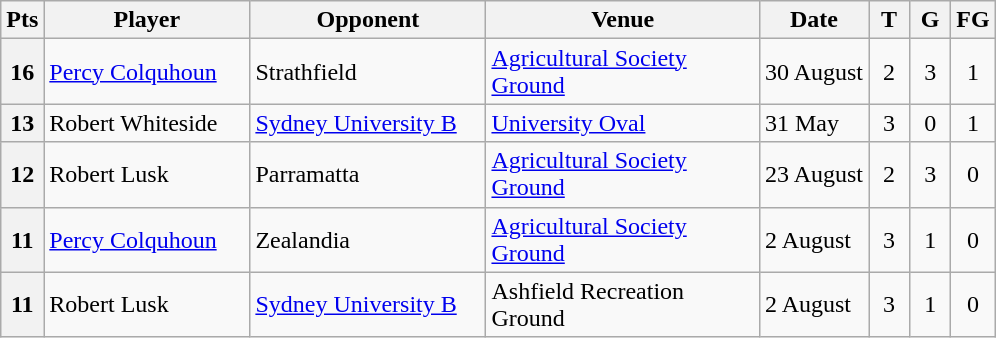<table class="wikitable" style="text-align:left;">
<tr>
<th width="20">Pts</th>
<th width="130">Player</th>
<th width="150">Opponent</th>
<th width="175">Venue</th>
<th width=""50">Date</th>
<th width="20">T</th>
<th width="20">G</th>
<th width="20">FG</th>
</tr>
<tr>
<th>16</th>
<td> <a href='#'>Percy Colquhoun</a></td>
<td> Strathfield</td>
<td><a href='#'>Agricultural Society Ground</a></td>
<td>30 August</td>
<td style="text-align:center;">2</td>
<td style="text-align:center;">3</td>
<td style="text-align:center;">1</td>
</tr>
<tr>
<th>13</th>
<td> Robert Whiteside</td>
<td> <a href='#'>Sydney University B</a></td>
<td><a href='#'>University Oval</a></td>
<td>31 May</td>
<td style="text-align:center;">3</td>
<td style="text-align:center;">0</td>
<td style="text-align:center;">1</td>
</tr>
<tr>
<th>12</th>
<td> Robert Lusk</td>
<td> Parramatta</td>
<td><a href='#'>Agricultural Society Ground</a></td>
<td>23 August</td>
<td style="text-align:center;">2</td>
<td style="text-align:center;">3</td>
<td style="text-align:center;">0</td>
</tr>
<tr>
<th>11</th>
<td> <a href='#'>Percy Colquhoun</a></td>
<td> Zealandia</td>
<td><a href='#'>Agricultural Society Ground</a></td>
<td>2 August</td>
<td style="text-align:center;">3</td>
<td style="text-align:center;">1</td>
<td style="text-align:center;">0</td>
</tr>
<tr>
<th>11</th>
<td> Robert Lusk</td>
<td> <a href='#'>Sydney University B</a></td>
<td>Ashfield Recreation Ground</td>
<td>2 August</td>
<td style="text-align:center;">3</td>
<td style="text-align:center;">1</td>
<td style="text-align:center;">0</td>
</tr>
</table>
